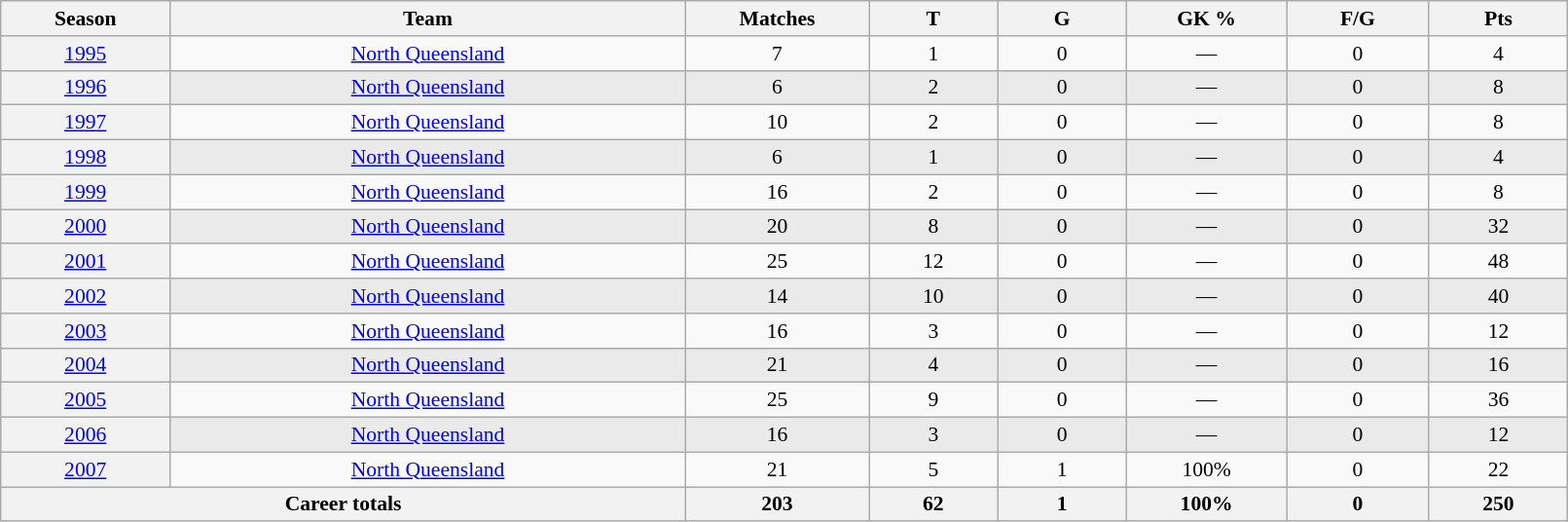<table class="wikitable sortable"  style="font-size:90%; text-align:center; width:85%;">
<tr>
<th width=2%>Season</th>
<th width=8%>Team</th>
<th width=2%>Matches</th>
<th width=2%>T</th>
<th width=2%>G</th>
<th width=2%>GK %</th>
<th width=2%>F/G</th>
<th width=2%>Pts</th>
</tr>
<tr>
<th scope="row" style="text-align:center; font-weight:normal"><a href='#'>1995</a></th>
<td style="text-align:center;"> <a href='#'>North Queensland</a></td>
<td>7</td>
<td>1</td>
<td>0</td>
<td>—</td>
<td>0</td>
<td>4</td>
</tr>
<tr style="background-color: #EAEAEA">
<th scope="row" style="text-align:center; font-weight:normal"><a href='#'>1996</a></th>
<td style="text-align:center;"> <a href='#'>North Queensland</a></td>
<td>6</td>
<td>2</td>
<td>0</td>
<td>—</td>
<td>0</td>
<td>8</td>
</tr>
<tr>
<th scope="row" style="text-align:center; font-weight:normal"><a href='#'>1997</a></th>
<td style="text-align:center;"> <a href='#'>North Queensland</a></td>
<td>10</td>
<td>2</td>
<td>0</td>
<td>—</td>
<td>0</td>
<td>8</td>
</tr>
<tr style="background-color: #EAEAEA">
<th scope="row" style="text-align:center; font-weight:normal"><a href='#'>1998</a></th>
<td style="text-align:center;"> <a href='#'>North Queensland</a></td>
<td>6</td>
<td>1</td>
<td>0</td>
<td>—</td>
<td>0</td>
<td>4</td>
</tr>
<tr>
<th scope="row" style="text-align:center; font-weight:normal"><a href='#'>1999</a></th>
<td style="text-align:center;"> <a href='#'>North Queensland</a></td>
<td>16</td>
<td>2</td>
<td>0</td>
<td>—</td>
<td>0</td>
<td>8</td>
</tr>
<tr style="background-color: #EAEAEA">
<th scope="row" style="text-align:center; font-weight:normal"><a href='#'>2000</a></th>
<td style="text-align:center;"> <a href='#'>North Queensland</a></td>
<td>20</td>
<td>8</td>
<td>0</td>
<td>—</td>
<td>0</td>
<td>32</td>
</tr>
<tr>
<th scope="row" style="text-align:center; font-weight:normal"><a href='#'>2001</a></th>
<td style="text-align:center;"> <a href='#'>North Queensland</a></td>
<td>25</td>
<td>12</td>
<td>0</td>
<td>—</td>
<td>0</td>
<td>48</td>
</tr>
<tr style="background-color: #EAEAEA">
<th scope="row" style="text-align:center; font-weight:normal"><a href='#'>2002</a></th>
<td style="text-align:center;"> <a href='#'>North Queensland</a></td>
<td>14</td>
<td>10</td>
<td>0</td>
<td>—</td>
<td>0</td>
<td>40</td>
</tr>
<tr>
<th scope="row" style="text-align:center; font-weight:normal"><a href='#'>2003</a></th>
<td style="text-align:center;"> <a href='#'>North Queensland</a></td>
<td>16</td>
<td>3</td>
<td>0</td>
<td>—</td>
<td>0</td>
<td>12</td>
</tr>
<tr style="background-color: #EAEAEA">
<th scope="row" style="text-align:center; font-weight:normal"><a href='#'>2004</a></th>
<td style="text-align:center;"> <a href='#'>North Queensland</a></td>
<td>21</td>
<td>4</td>
<td>0</td>
<td>—</td>
<td>0</td>
<td>16</td>
</tr>
<tr>
<th scope="row" style="text-align:center; font-weight:normal"><a href='#'>2005</a></th>
<td style="text-align:center;"> <a href='#'>North Queensland</a></td>
<td>25</td>
<td>9</td>
<td>0</td>
<td>—</td>
<td>0</td>
<td>36</td>
</tr>
<tr style="background-color: #EAEAEA">
<th scope="row" style="text-align:center; font-weight:normal"><a href='#'>2006</a></th>
<td style="text-align:center;"> <a href='#'>North Queensland</a></td>
<td>16</td>
<td>3</td>
<td>0</td>
<td>—</td>
<td>0</td>
<td>12</td>
</tr>
<tr>
<th scope="row" style="text-align:center; font-weight:normal"><a href='#'>2007</a></th>
<td style="text-align:center;"> <a href='#'>North Queensland</a></td>
<td>21</td>
<td>5</td>
<td>1</td>
<td>100%</td>
<td>0</td>
<td>22</td>
</tr>
<tr class="sortbottom">
<th colspan=2>Career totals</th>
<th>203</th>
<th>62</th>
<th>1</th>
<th>100%</th>
<th>0</th>
<th>250</th>
</tr>
</table>
